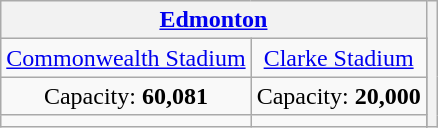<table class=wikitable style="text-align:center"">
<tr>
<th colspan=3><a href='#'>Edmonton</a></th>
<th rowspan="6"></th>
</tr>
<tr>
<td><a href='#'>Commonwealth Stadium</a></td>
<td><a href='#'>Clarke Stadium</a></td>
</tr>
<tr>
<td>Capacity: <strong>60,081</strong></td>
<td>Capacity: <strong>20,000</strong></td>
</tr>
<tr>
<td></td>
<td></td>
</tr>
</table>
